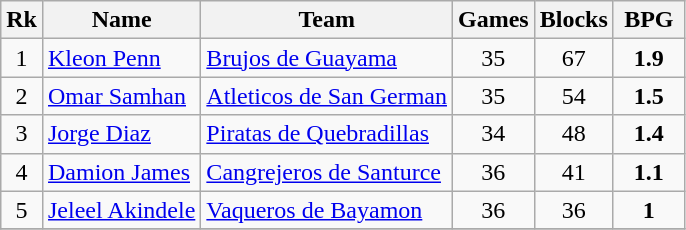<table class="wikitable" style="text-align: center;">
<tr>
<th>Rk</th>
<th>Name</th>
<th>Team</th>
<th>Games</th>
<th>Blocks</th>
<th width=40>BPG</th>
</tr>
<tr>
<td>1</td>
<td align="left"> <a href='#'>Kleon Penn</a></td>
<td align="left"><a href='#'>Brujos de Guayama</a></td>
<td>35</td>
<td>67</td>
<td><strong>1.9</strong></td>
</tr>
<tr>
<td>2</td>
<td align="left"> <a href='#'>Omar Samhan</a></td>
<td align="left"><a href='#'>Atleticos de San German</a></td>
<td>35</td>
<td>54</td>
<td><strong>1.5</strong></td>
</tr>
<tr>
<td>3</td>
<td align="left"> <a href='#'>Jorge Diaz</a></td>
<td align="left"><a href='#'>Piratas de Quebradillas</a></td>
<td>34</td>
<td>48</td>
<td><strong>1.4</strong></td>
</tr>
<tr>
<td>4</td>
<td align="left"> <a href='#'>Damion James</a></td>
<td align="left"><a href='#'>Cangrejeros de Santurce</a></td>
<td>36</td>
<td>41</td>
<td><strong>1.1</strong></td>
</tr>
<tr>
<td>5</td>
<td align="left"> <a href='#'>Jeleel Akindele</a></td>
<td align="left"><a href='#'>Vaqueros de Bayamon</a></td>
<td>36</td>
<td>36</td>
<td><strong>1</strong></td>
</tr>
<tr>
</tr>
</table>
